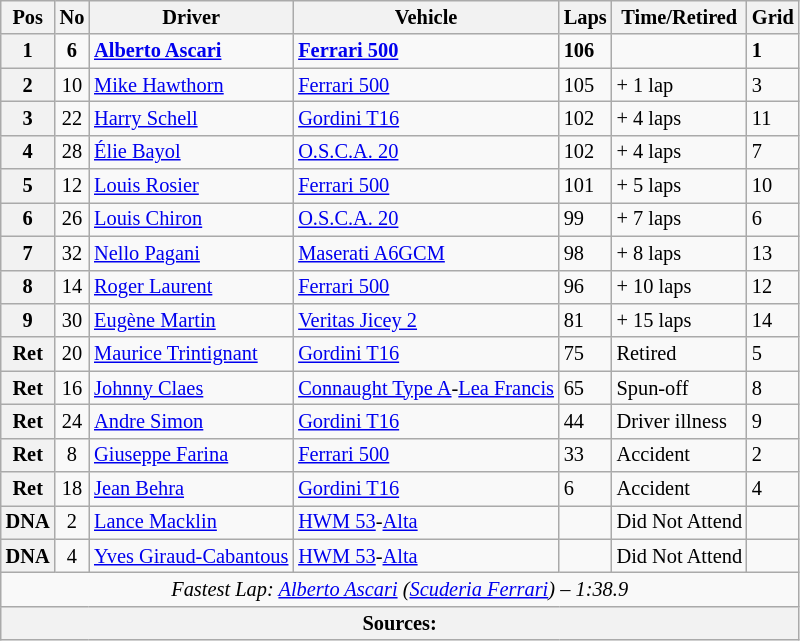<table class="wikitable" style="font-size: 85%;">
<tr>
<th>Pos</th>
<th>No</th>
<th>Driver</th>
<th>Vehicle</th>
<th>Laps</th>
<th>Time/Retired</th>
<th>Grid</th>
</tr>
<tr>
<th>1</th>
<td align="center"><strong>6</strong></td>
<td> <strong><a href='#'>Alberto Ascari</a></strong></td>
<td><strong><a href='#'>Ferrari 500</a></strong></td>
<td><strong>106</strong></td>
<td></td>
<td><strong>1</strong></td>
</tr>
<tr>
<th>2</th>
<td align="center">10</td>
<td> <a href='#'>Mike Hawthorn</a></td>
<td><a href='#'>Ferrari 500</a></td>
<td>105</td>
<td>+ 1 lap</td>
<td>3</td>
</tr>
<tr>
<th>3</th>
<td align="center">22</td>
<td> <a href='#'>Harry Schell</a></td>
<td><a href='#'>Gordini T16</a></td>
<td>102</td>
<td>+ 4 laps</td>
<td>11</td>
</tr>
<tr>
<th>4</th>
<td align="center">28</td>
<td> <a href='#'>Élie Bayol</a></td>
<td><a href='#'>O.S.C.A. 20</a></td>
<td>102</td>
<td>+ 4 laps</td>
<td>7</td>
</tr>
<tr>
<th>5</th>
<td align="center">12</td>
<td> <a href='#'>Louis Rosier</a></td>
<td><a href='#'>Ferrari 500</a></td>
<td>101</td>
<td>+ 5 laps</td>
<td>10</td>
</tr>
<tr>
<th>6</th>
<td align="center">26</td>
<td> <a href='#'>Louis Chiron</a></td>
<td><a href='#'>O.S.C.A. 20</a></td>
<td>99</td>
<td>+ 7 laps</td>
<td>6</td>
</tr>
<tr>
<th>7</th>
<td align="center">32</td>
<td> <a href='#'>Nello Pagani</a></td>
<td><a href='#'>Maserati A6GCM</a></td>
<td>98</td>
<td>+ 8 laps</td>
<td>13</td>
</tr>
<tr>
<th>8</th>
<td align="center">14</td>
<td> <a href='#'>Roger Laurent</a></td>
<td><a href='#'>Ferrari 500</a></td>
<td>96</td>
<td>+ 10 laps</td>
<td>12</td>
</tr>
<tr>
<th>9</th>
<td align="center">30</td>
<td> <a href='#'>Eugène Martin</a></td>
<td><a href='#'>Veritas Jicey 2</a></td>
<td>81</td>
<td>+ 15 laps</td>
<td>14</td>
</tr>
<tr>
<th>Ret</th>
<td align="center">20</td>
<td> <a href='#'>Maurice Trintignant</a></td>
<td><a href='#'>Gordini T16</a></td>
<td>75</td>
<td>Retired</td>
<td>5</td>
</tr>
<tr>
<th>Ret</th>
<td align="center">16</td>
<td> <a href='#'>Johnny Claes</a></td>
<td><a href='#'>Connaught Type A</a>-<a href='#'>Lea Francis</a></td>
<td>65</td>
<td>Spun-off</td>
<td>8</td>
</tr>
<tr>
<th>Ret</th>
<td align="center">24</td>
<td> <a href='#'>Andre Simon</a></td>
<td><a href='#'>Gordini T16</a></td>
<td>44</td>
<td>Driver illness</td>
<td>9</td>
</tr>
<tr>
<th>Ret</th>
<td align="center">8</td>
<td> <a href='#'>Giuseppe Farina</a></td>
<td><a href='#'>Ferrari 500</a></td>
<td>33</td>
<td>Accident</td>
<td>2</td>
</tr>
<tr>
<th>Ret</th>
<td align="center">18</td>
<td> <a href='#'>Jean Behra</a></td>
<td><a href='#'>Gordini T16</a></td>
<td>6</td>
<td>Accident</td>
<td>4</td>
</tr>
<tr>
<th>DNA</th>
<td align="center">2</td>
<td> <a href='#'>Lance Macklin</a></td>
<td><a href='#'>HWM 53</a>-<a href='#'>Alta</a></td>
<td></td>
<td>Did Not Attend</td>
<td></td>
</tr>
<tr>
<th>DNA</th>
<td align="center">4</td>
<td> <a href='#'>Yves Giraud-Cabantous</a></td>
<td><a href='#'>HWM 53</a>-<a href='#'>Alta</a></td>
<td></td>
<td>Did Not Attend</td>
<td></td>
</tr>
<tr>
<td colspan="8" align="center"><em>Fastest Lap: <a href='#'>Alberto Ascari</a> (<a href='#'>Scuderia Ferrari</a>) – 1:38.9</em></td>
</tr>
<tr>
<th colspan="8">Sources: </th>
</tr>
</table>
